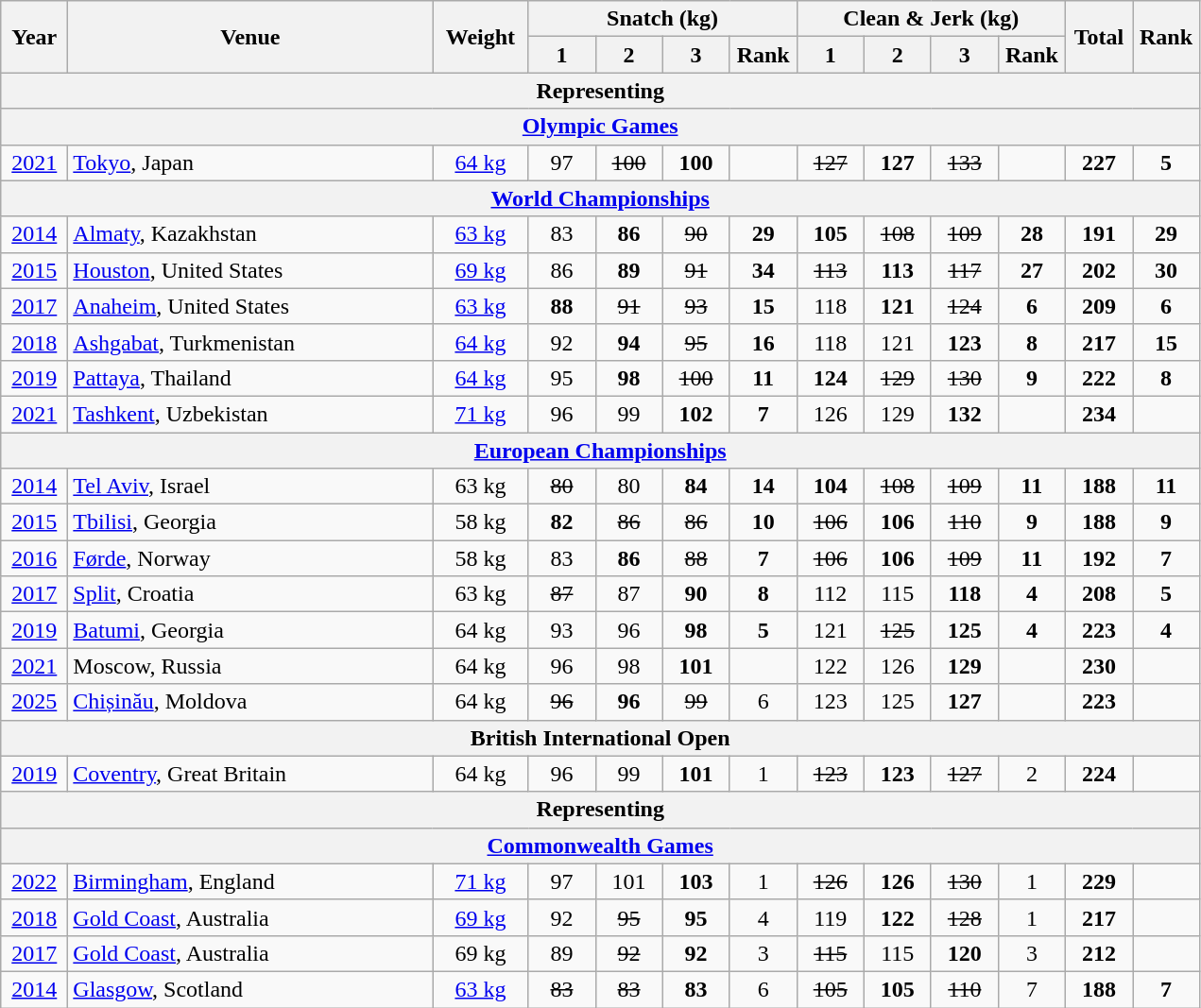<table class = "wikitable" style="text-align:center;">
<tr>
<th rowspan=2 width=40>Year</th>
<th rowspan=2 width=250>Venue</th>
<th rowspan=2 width=60>Weight</th>
<th colspan=4>Snatch (kg)</th>
<th colspan=4>Clean & Jerk (kg)</th>
<th rowspan=2 width=40>Total</th>
<th rowspan=2 width=40>Rank</th>
</tr>
<tr>
<th width=40>1</th>
<th width=40>2</th>
<th width=40>3</th>
<th width=40>Rank</th>
<th width=40>1</th>
<th width=40>2</th>
<th width=40>3</th>
<th width=40>Rank</th>
</tr>
<tr>
<th colspan=13>Representing </th>
</tr>
<tr>
<th colspan=13><a href='#'>Olympic Games</a></th>
</tr>
<tr>
<td><a href='#'>2021</a></td>
<td align=left><a href='#'>Tokyo</a>, Japan</td>
<td><a href='#'>64 kg</a></td>
<td>97</td>
<td><s>100</s></td>
<td><strong>100</strong></td>
<td></td>
<td><s>127</s></td>
<td><strong>127</strong></td>
<td><s>133</s></td>
<td></td>
<td><strong>227</strong></td>
<td><strong>5</strong></td>
</tr>
<tr>
<th colspan=13><a href='#'>World Championships</a></th>
</tr>
<tr>
<td><a href='#'>2014</a></td>
<td align="left"><a href='#'>Almaty</a>, Kazakhstan</td>
<td><a href='#'>63 kg</a></td>
<td>83</td>
<td><strong>86</strong></td>
<td><s>90</s></td>
<td><strong>29</strong></td>
<td><strong>105</strong></td>
<td><s>108</s></td>
<td><s>109</s></td>
<td><strong>28</strong></td>
<td><strong>191</strong></td>
<td><strong>29</strong></td>
</tr>
<tr>
<td><a href='#'>2015</a></td>
<td align="left"><a href='#'>Houston</a>, United States</td>
<td><a href='#'>69 kg</a></td>
<td>86</td>
<td><strong>89</strong></td>
<td><s>91</s></td>
<td><strong>34</strong></td>
<td><s>113</s></td>
<td><strong>113</strong></td>
<td><s>117</s></td>
<td><strong>27</strong></td>
<td><strong>202</strong></td>
<td><strong>30</strong></td>
</tr>
<tr>
<td><a href='#'>2017</a></td>
<td align="left"><a href='#'>Anaheim</a>, United States</td>
<td><a href='#'>63 kg</a></td>
<td><strong>88</strong></td>
<td><s>91</s></td>
<td><s>93</s></td>
<td><strong>15</strong></td>
<td>118</td>
<td><strong>121</strong></td>
<td><s>124</s></td>
<td><strong>6</strong></td>
<td><strong>209</strong></td>
<td><strong>6</strong></td>
</tr>
<tr>
<td><a href='#'>2018</a></td>
<td align="left"><a href='#'>Ashgabat</a>, Turkmenistan</td>
<td><a href='#'>64 kg</a></td>
<td>92</td>
<td><strong>94</strong></td>
<td><s>95</s></td>
<td><strong>16</strong></td>
<td>118</td>
<td>121</td>
<td><strong>123</strong></td>
<td><strong>8</strong></td>
<td><strong>217</strong></td>
<td><strong>15</strong></td>
</tr>
<tr>
<td><a href='#'>2019</a></td>
<td align="left"><a href='#'>Pattaya</a>, Thailand</td>
<td><a href='#'>64 kg</a></td>
<td>95</td>
<td><strong>98</strong></td>
<td><s>100</s></td>
<td><strong>11</strong></td>
<td><strong>124</strong></td>
<td><s>129</s></td>
<td><s>130</s></td>
<td><strong>9</strong></td>
<td><strong>222</strong></td>
<td><strong>8</strong></td>
</tr>
<tr>
<td><a href='#'>2021</a></td>
<td align="left"><a href='#'>Tashkent</a>, Uzbekistan</td>
<td><a href='#'>71 kg</a></td>
<td>96</td>
<td>99</td>
<td><strong>102</strong></td>
<td><strong>7</strong></td>
<td>126</td>
<td>129</td>
<td><strong>132</strong></td>
<td><strong></strong></td>
<td><strong>234</strong></td>
<td><strong></strong></td>
</tr>
<tr>
<th colspan=13><a href='#'>European Championships</a></th>
</tr>
<tr>
<td><a href='#'>2014</a></td>
<td align="left"><a href='#'>Tel Aviv</a>, Israel</td>
<td>63 kg</td>
<td><s>80</s></td>
<td>80</td>
<td><strong>84</strong></td>
<td><strong>14</strong></td>
<td><strong>104</strong></td>
<td><s>108</s></td>
<td><s>109</s></td>
<td><strong>11</strong></td>
<td><strong>188</strong></td>
<td><strong>11</strong></td>
</tr>
<tr>
<td><a href='#'>2015</a></td>
<td align="left"><a href='#'>Tbilisi</a>, Georgia</td>
<td>58 kg</td>
<td><strong>82</strong></td>
<td><s>86</s></td>
<td><s>86</s></td>
<td><strong>10</strong></td>
<td><s>106</s></td>
<td><strong>106</strong></td>
<td><s>110</s></td>
<td><strong>9</strong></td>
<td><strong>188</strong></td>
<td><strong>9</strong></td>
</tr>
<tr>
<td><a href='#'>2016</a></td>
<td align="left"><a href='#'>Førde</a>, Norway</td>
<td>58 kg</td>
<td>83</td>
<td><strong>86</strong></td>
<td><s>88</s></td>
<td><strong>7</strong></td>
<td><s>106</s></td>
<td><strong>106</strong></td>
<td><s>109</s></td>
<td><strong>11</strong></td>
<td><strong>192</strong></td>
<td><strong>7</strong></td>
</tr>
<tr>
<td><a href='#'>2017</a></td>
<td align="left"><a href='#'>Split</a>, Croatia</td>
<td>63 kg</td>
<td><s>87</s></td>
<td>87</td>
<td><strong>90</strong></td>
<td><strong>8</strong></td>
<td>112</td>
<td>115</td>
<td><strong>118</strong></td>
<td><strong>4</strong></td>
<td><strong>208</strong></td>
<td><strong>5</strong></td>
</tr>
<tr>
<td><a href='#'>2019</a></td>
<td align="left"><a href='#'>Batumi</a>, Georgia</td>
<td>64 kg</td>
<td>93</td>
<td>96</td>
<td><strong>98</strong></td>
<td><strong>5</strong></td>
<td>121</td>
<td><s>125</s></td>
<td><strong>125</strong></td>
<td><strong>4</strong></td>
<td><strong>223</strong></td>
<td><strong>4</strong></td>
</tr>
<tr>
<td><a href='#'>2021</a></td>
<td align="left">Moscow, Russia</td>
<td>64 kg</td>
<td>96</td>
<td>98</td>
<td><strong>101</strong></td>
<td></td>
<td>122</td>
<td>126</td>
<td><strong>129</strong></td>
<td></td>
<td><strong>230</strong></td>
<td></td>
</tr>
<tr>
<td><a href='#'>2025</a></td>
<td align="left"><a href='#'>Chișinău</a>, Moldova</td>
<td>64 kg</td>
<td><s>96</s></td>
<td><strong>96</strong></td>
<td><s>99</s></td>
<td>6</td>
<td>123</td>
<td>125</td>
<td><strong>127</strong></td>
<td></td>
<td><strong>223</strong></td>
<td></td>
</tr>
<tr>
<th colspan=13>British International Open</th>
</tr>
<tr>
<td><a href='#'>2019</a></td>
<td align=left><a href='#'>Coventry</a>, Great Britain</td>
<td>64 kg</td>
<td>96</td>
<td>99</td>
<td><strong>101</strong></td>
<td>1</td>
<td><s>123</s></td>
<td><strong>123</strong></td>
<td><s>127</s></td>
<td>2</td>
<td><strong>224</strong></td>
<td><strong></strong></td>
</tr>
<tr>
<th colspan=13>Representing </th>
</tr>
<tr>
<th colspan=13><a href='#'>Commonwealth Games</a></th>
</tr>
<tr>
<td><a href='#'>2022</a></td>
<td align=left><a href='#'>Birmingham</a>, England</td>
<td><a href='#'>71 kg</a></td>
<td>97</td>
<td>101</td>
<td><strong>103</strong></td>
<td>1</td>
<td><s>126</s></td>
<td><strong>126</strong></td>
<td><s>130</s></td>
<td>1</td>
<td><strong>229</strong></td>
<td><strong></strong></td>
</tr>
<tr>
<td><a href='#'>2018</a></td>
<td align=left><a href='#'>Gold Coast</a>, Australia</td>
<td><a href='#'>69 kg</a></td>
<td>92</td>
<td><s>95</s></td>
<td><strong>95</strong></td>
<td>4</td>
<td>119</td>
<td><strong>122</strong></td>
<td><s>128</s></td>
<td>1</td>
<td><strong>217</strong></td>
<td><strong></strong></td>
</tr>
<tr>
<td><a href='#'>2017</a></td>
<td align=left><a href='#'>Gold Coast</a>, Australia</td>
<td>69 kg</td>
<td>89</td>
<td><s>92</s></td>
<td><strong>92</strong></td>
<td>3</td>
<td><s>115</s></td>
<td>115</td>
<td><strong>120</strong></td>
<td>3</td>
<td><strong>212</strong></td>
<td><strong></strong></td>
</tr>
<tr>
<td><a href='#'>2014</a></td>
<td align=left><a href='#'>Glasgow</a>, Scotland</td>
<td><a href='#'>63 kg</a></td>
<td><s>83</s></td>
<td><s>83</s></td>
<td><strong>83</strong></td>
<td>6</td>
<td><s>105</s></td>
<td><strong>105</strong></td>
<td><s>110</s></td>
<td>7</td>
<td><strong>188</strong></td>
<td><strong>7</strong></td>
</tr>
</table>
